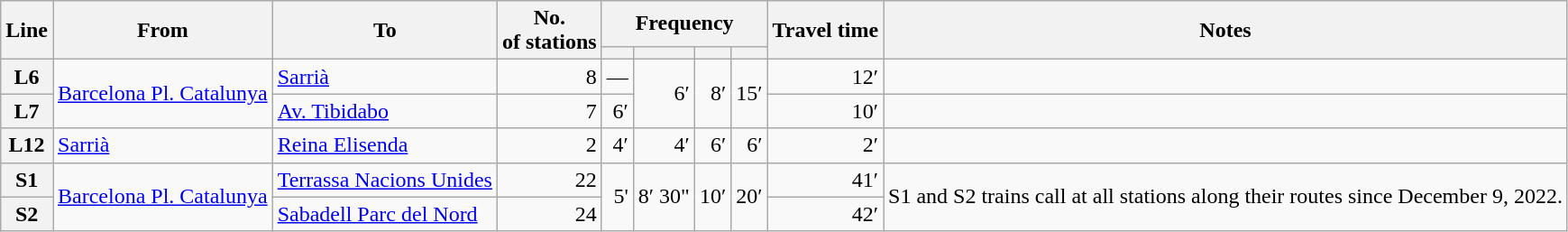<table class="sortable wikitable">
<tr>
<th rowspan="2">Line</th>
<th rowspan="2">From</th>
<th rowspan="2">To</th>
<th rowspan="2" data-sort-type="number">No.<br>of stations</th>
<th colspan="4">Frequency</th>
<th rowspan="2" data-sort-type="number">Travel time</th>
<th rowspan="2" class="unsortable">Notes</th>
</tr>
<tr>
<th data-sort-type="number"></th>
<th data-sort-type="number"></th>
<th data-sort-type="number"></th>
<th data-sort-type="number"></th>
</tr>
<tr>
<th align=center><span>L6</span></th>
<td rowspan="2"><a href='#'>Barcelona Pl. Catalunya</a></td>
<td><a href='#'>Sarrià</a></td>
<td style="text-align:right;">8</td>
<td style="text-align:center;">—</td>
<td style="text-align:right;" rowspan="2">6′</td>
<td style="text-align:right;" rowspan="2">8′</td>
<td style="text-align:right;" rowspan="2">15′</td>
<td style="text-align:right;">12′</td>
</tr>
<tr>
<th align=center><span>L7</span></th>
<td><a href='#'>Av. Tibidabo</a></td>
<td style="text-align:right;">7</td>
<td style="text-align:right;">6′</td>
<td style="text-align:right;">10′</td>
<td></td>
</tr>
<tr>
<th align=center><span>L12</span></th>
<td><a href='#'>Sarrià</a></td>
<td><a href='#'>Reina Elisenda</a></td>
<td style="text-align:right;">2</td>
<td style="text-align:right;">4′</td>
<td style="text-align:right;">4′</td>
<td style="text-align:right;">6′</td>
<td style="text-align:right;">6′</td>
<td style="text-align:right;">2′</td>
<td></td>
</tr>
<tr>
<th align=center><span>S1</span></th>
<td rowspan="5"><a href='#'>Barcelona Pl. Catalunya</a></td>
<td><a href='#'>Terrassa Nacions Unides</a></td>
<td style="text-align:right;">22</td>
<td style="text-align:right;" rowspan="2">5'</td>
<td style="text-align:right;" rowspan="2">8′ 30"</td>
<td style="text-align:right;" rowspan="2">10′</td>
<td style="text-align:right;" rowspan="2">20′</td>
<td style="text-align:right;">41′</td>
<td rowspan="2">S1 and S2 trains call at all stations along their routes since December 9, 2022.</td>
</tr>
<tr>
<th align=center><span>S2</span></th>
<td><a href='#'>Sabadell Parc del Nord</a></td>
<td style="text-align:right;">24</td>
<td style="text-align:right;">42′</td>
</tr>
</table>
